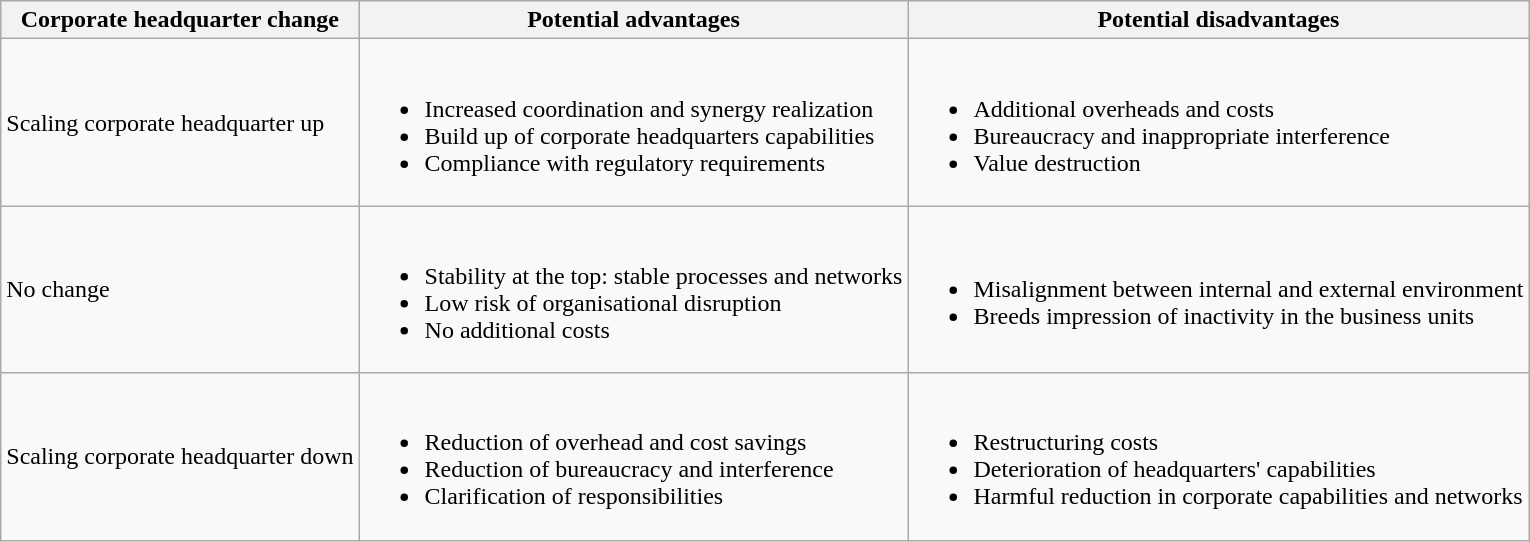<table class="wikitable">
<tr>
<th>Corporate headquarter change</th>
<th>Potential advantages</th>
<th>Potential disadvantages</th>
</tr>
<tr>
<td>Scaling corporate headquarter up</td>
<td><br><ul><li>Increased coordination and synergy realization</li><li>Build up of corporate headquarters capabilities</li><li>Compliance with regulatory requirements</li></ul></td>
<td><br><ul><li>Additional overheads and costs</li><li>Bureaucracy and inappropriate interference</li><li>Value destruction</li></ul></td>
</tr>
<tr>
<td>No change</td>
<td><br><ul><li>Stability at the top: stable processes and networks</li><li>Low risk of organisational disruption</li><li>No additional costs</li></ul></td>
<td><br><ul><li>Misalignment between internal and external environment</li><li>Breeds impression of inactivity in the business units</li></ul></td>
</tr>
<tr>
<td>Scaling corporate headquarter down</td>
<td><br><ul><li>Reduction of overhead and cost savings</li><li>Reduction of bureaucracy and interference</li><li>Clarification of responsibilities</li></ul></td>
<td><br><ul><li>Restructuring costs</li><li>Deterioration of headquarters' capabilities</li><li>Harmful reduction in corporate capabilities and networks</li></ul></td>
</tr>
</table>
